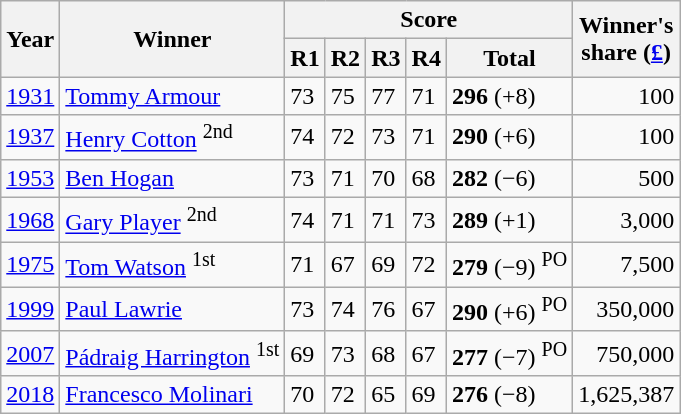<table class="wikitable">
<tr>
<th rowspan=2>Year</th>
<th rowspan=2>Winner</th>
<th colspan=5>Score</th>
<th rowspan=2>Winner's<br>share (<a href='#'>£</a>)</th>
</tr>
<tr>
<th>R1</th>
<th>R2</th>
<th>R3</th>
<th>R4</th>
<th>Total</th>
</tr>
<tr>
<td><a href='#'>1931</a></td>
<td> <a href='#'>Tommy Armour</a> </td>
<td>73</td>
<td>75</td>
<td>77</td>
<td>71</td>
<td><strong>296</strong> (+8)</td>
<td align=right>100</td>
</tr>
<tr>
<td><a href='#'>1937</a></td>
<td> <a href='#'>Henry Cotton</a> <sup>2nd</sup></td>
<td>74</td>
<td>72</td>
<td>73</td>
<td>71</td>
<td><strong>290</strong> (+6)</td>
<td align=right>100</td>
</tr>
<tr>
<td><a href='#'>1953</a></td>
<td> <a href='#'>Ben Hogan</a> </td>
<td>73</td>
<td>71</td>
<td>70</td>
<td>68</td>
<td><strong>282</strong> (−6)</td>
<td align=right>500</td>
</tr>
<tr>
<td><a href='#'>1968</a></td>
<td> <a href='#'>Gary Player</a> <sup>2nd</sup></td>
<td>74</td>
<td>71</td>
<td>71</td>
<td>73</td>
<td><strong>289</strong> (+1)</td>
<td align=right>3,000</td>
</tr>
<tr>
<td><a href='#'>1975</a></td>
<td> <a href='#'>Tom Watson</a> <sup>1st</sup></td>
<td>71</td>
<td>67</td>
<td>69</td>
<td>72</td>
<td><strong>279</strong> (−9) <sup>PO</sup></td>
<td align=right>7,500</td>
</tr>
<tr>
<td><a href='#'>1999</a></td>
<td> <a href='#'>Paul Lawrie</a> </td>
<td>73</td>
<td>74</td>
<td>76</td>
<td>67</td>
<td><strong>290</strong> (+6) <sup>PO</sup></td>
<td align=right>350,000</td>
</tr>
<tr>
<td><a href='#'>2007</a></td>
<td> <a href='#'>Pádraig Harrington</a> <sup>1st</sup></td>
<td>69</td>
<td>73</td>
<td>68</td>
<td>67</td>
<td><strong>277</strong> (−7) <sup>PO</sup></td>
<td align=right>750,000</td>
</tr>
<tr>
<td><a href='#'>2018</a></td>
<td> <a href='#'>Francesco Molinari</a></td>
<td>70</td>
<td>72</td>
<td>65</td>
<td>69</td>
<td><strong>276</strong> (−8)</td>
<td>1,625,387</td>
</tr>
</table>
